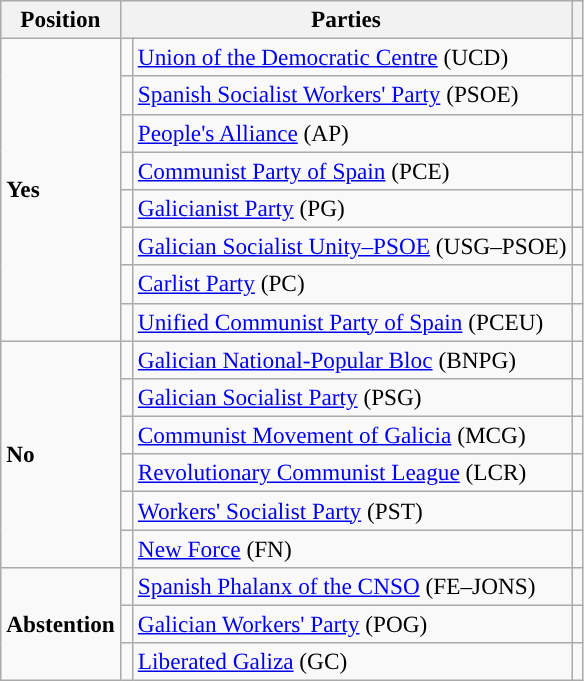<table class="wikitable" style="font-size:97%; text-align:left;">
<tr>
<th>Position</th>
<th colspan="2">Parties</th>
<th></th>
</tr>
<tr>
<td rowspan="8"> <strong>Yes</strong></td>
<td width="1" bgcolor=></td>
<td><a href='#'>Union of the Democratic Centre</a> (UCD)</td>
<td></td>
</tr>
<tr>
<td style="color:inherit;background:"></td>
<td><a href='#'>Spanish Socialist Workers' Party</a> (PSOE)</td>
<td></td>
</tr>
<tr>
<td style="color:inherit;background:"></td>
<td><a href='#'>People's Alliance</a> (AP)</td>
<td></td>
</tr>
<tr>
<td style="color:inherit;background:"></td>
<td><a href='#'>Communist Party of Spain</a> (PCE)</td>
<td></td>
</tr>
<tr>
<td style="color:inherit;background:"></td>
<td><a href='#'>Galicianist Party</a> (PG)</td>
<td></td>
</tr>
<tr>
<td style="color:inherit;background:"></td>
<td><a href='#'>Galician Socialist Unity–PSOE</a> (USG–PSOE)</td>
<td></td>
</tr>
<tr>
<td style="color:inherit;background:"></td>
<td><a href='#'>Carlist Party</a> (PC)</td>
<td></td>
</tr>
<tr>
<td style="color:inherit;background:"></td>
<td><a href='#'>Unified Communist Party of Spain</a> (PCEU)</td>
<td></td>
</tr>
<tr>
<td rowspan="6"> <strong>No</strong></td>
<td style="color:inherit;background:"></td>
<td><a href='#'>Galician National-Popular Bloc</a> (BNPG)</td>
<td></td>
</tr>
<tr>
<td style="color:inherit;background:"></td>
<td><a href='#'>Galician Socialist Party</a> (PSG)</td>
<td></td>
</tr>
<tr>
<td style="color:inherit;background:"></td>
<td><a href='#'>Communist Movement of Galicia</a> (MCG)</td>
<td></td>
</tr>
<tr>
<td style="color:inherit;background:"></td>
<td><a href='#'>Revolutionary Communist League</a> (LCR)</td>
<td></td>
</tr>
<tr>
<td style="color:inherit;background:"></td>
<td><a href='#'>Workers' Socialist Party</a> (PST)</td>
<td></td>
</tr>
<tr>
<td style="color:inherit;background:"></td>
<td><a href='#'>New Force</a> (FN)</td>
<td></td>
</tr>
<tr>
<td rowspan="3"><strong>Abstention</strong></td>
<td style="color:inherit;background:"></td>
<td><a href='#'>Spanish Phalanx of the CNSO</a> (FE–JONS)</td>
<td></td>
</tr>
<tr>
<td style="color:inherit;background:"></td>
<td><a href='#'>Galician Workers' Party</a> (POG)</td>
<td></td>
</tr>
<tr>
<td style="color:inherit;background:"></td>
<td><a href='#'>Liberated Galiza</a> (GC)</td>
<td></td>
</tr>
</table>
